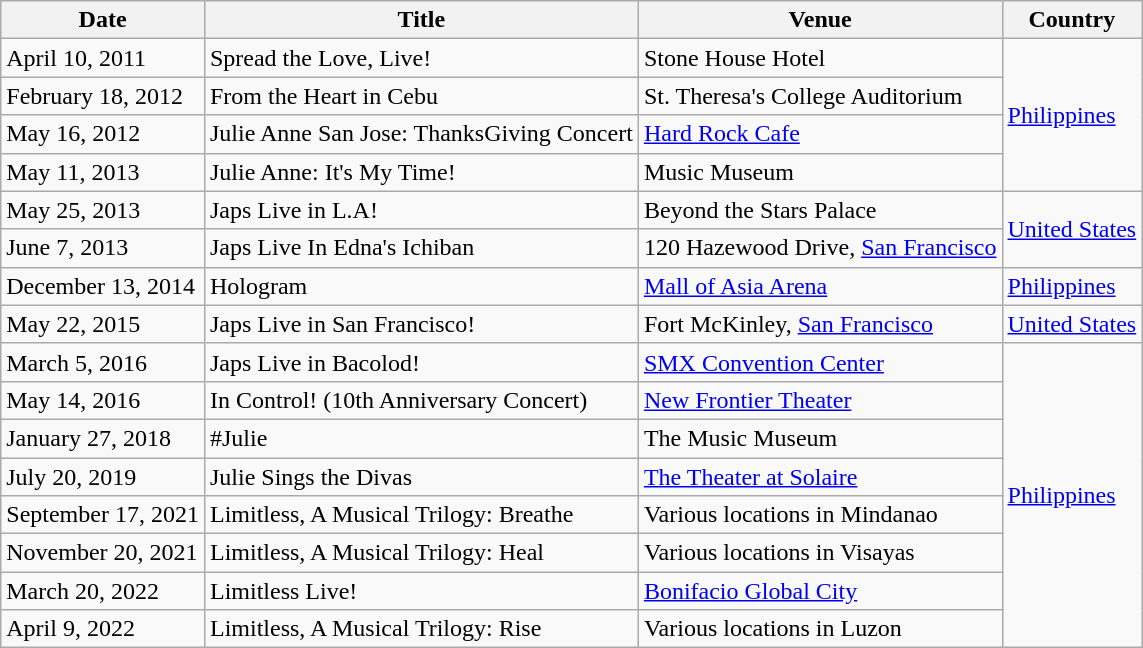<table class="wikitable">
<tr>
<th>Date</th>
<th>Title</th>
<th>Venue</th>
<th>Country</th>
</tr>
<tr>
<td>April 10, 2011</td>
<td>Spread the Love, Live!</td>
<td>Stone House Hotel</td>
<td rowspan="4"><a href='#'>Philippines</a></td>
</tr>
<tr>
<td>February 18, 2012</td>
<td>From the Heart in Cebu</td>
<td>St. Theresa's College Auditorium</td>
</tr>
<tr>
<td>May 16, 2012</td>
<td>Julie Anne San Jose: ThanksGiving Concert</td>
<td><a href='#'>Hard Rock Cafe</a></td>
</tr>
<tr>
<td>May 11, 2013</td>
<td>Julie Anne: It's My Time!</td>
<td>Music Museum</td>
</tr>
<tr>
<td>May 25, 2013</td>
<td>Japs Live in L.A!</td>
<td>Beyond the Stars Palace</td>
<td rowspan="2"><a href='#'>United States</a></td>
</tr>
<tr>
<td>June 7, 2013</td>
<td>Japs Live In Edna's Ichiban</td>
<td>120 Hazewood Drive, <a href='#'>San Francisco</a></td>
</tr>
<tr>
<td>December 13, 2014</td>
<td>Hologram</td>
<td><a href='#'>Mall of Asia Arena</a></td>
<td><a href='#'>Philippines</a></td>
</tr>
<tr>
<td>May 22, 2015</td>
<td>Japs Live in San Francisco!</td>
<td>Fort McKinley, <a href='#'>San Francisco</a></td>
<td><a href='#'>United States</a></td>
</tr>
<tr>
<td>March 5, 2016</td>
<td>Japs Live in Bacolod!</td>
<td><a href='#'>SMX Convention Center</a></td>
<td rowspan="8"><a href='#'>Philippines</a></td>
</tr>
<tr>
<td>May 14, 2016</td>
<td>In Control! (10th Anniversary Concert)</td>
<td><a href='#'>New Frontier Theater</a></td>
</tr>
<tr>
<td>January 27, 2018</td>
<td>#Julie</td>
<td>The Music Museum</td>
</tr>
<tr>
<td>July 20, 2019</td>
<td>Julie Sings the Divas</td>
<td><a href='#'>The Theater at Solaire</a></td>
</tr>
<tr>
<td>September 17, 2021</td>
<td>Limitless, A Musical Trilogy: Breathe</td>
<td>Various locations in Mindanao</td>
</tr>
<tr>
<td>November 20, 2021</td>
<td>Limitless, A Musical Trilogy: Heal</td>
<td>Various locations in Visayas</td>
</tr>
<tr>
<td>March 20, 2022</td>
<td>Limitless Live!</td>
<td><a href='#'>Bonifacio Global City</a></td>
</tr>
<tr>
<td>April 9, 2022</td>
<td>Limitless, A Musical Trilogy: Rise</td>
<td>Various locations in Luzon</td>
</tr>
</table>
